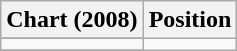<table class="wikitable">
<tr>
<th align="left">Chart (2008)</th>
<th align="center">Position</th>
</tr>
<tr>
</tr>
<tr>
</tr>
<tr>
</tr>
<tr>
<td></td>
</tr>
<tr>
</tr>
<tr>
</tr>
</table>
